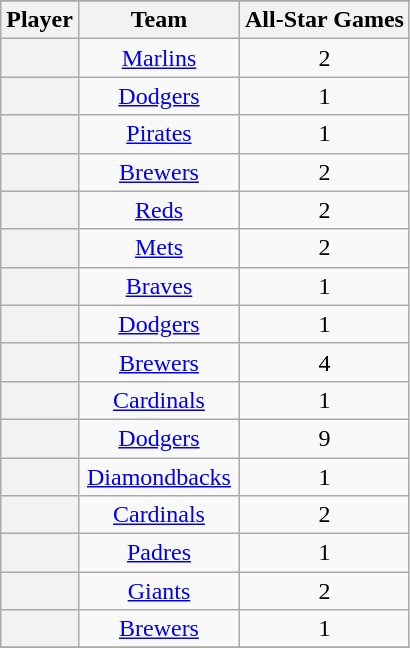<table class="wikitable sortable plainrowheaders" style="text-align:center;">
<tr>
</tr>
<tr>
<th scope="col">Player</th>
<th scope="col" style="width:100px;">Team</th>
<th scope="col">All-Star Games</th>
</tr>
<tr>
<th scope="row" style="text-align:center"></th>
<td><a href='#'>Marlins</a></td>
<td>2</td>
</tr>
<tr>
<th scope="row" style="text-align:center"></th>
<td><a href='#'>Dodgers</a></td>
<td>1</td>
</tr>
<tr>
<th scope="row" style="text-align:center"></th>
<td><a href='#'>Pirates</a></td>
<td>1</td>
</tr>
<tr>
<th scope="row" style="text-align:center"></th>
<td><a href='#'>Brewers</a></td>
<td>2</td>
</tr>
<tr>
<th scope="row" style="text-align:center"></th>
<td><a href='#'>Reds</a></td>
<td>2</td>
</tr>
<tr>
<th scope="row" style="text-align:center"></th>
<td><a href='#'>Mets</a></td>
<td>2</td>
</tr>
<tr>
<th scope="row" style="text-align:center"></th>
<td><a href='#'>Braves</a></td>
<td>1</td>
</tr>
<tr>
<th scope="row" style="text-align:center"></th>
<td><a href='#'>Dodgers</a></td>
<td>1</td>
</tr>
<tr>
<th scope="row" style="text-align:center"></th>
<td><a href='#'>Brewers</a></td>
<td>4</td>
</tr>
<tr>
<th scope="row" style="text-align:center"></th>
<td><a href='#'>Cardinals</a></td>
<td>1</td>
</tr>
<tr>
<th scope="row" style="text-align:center"></th>
<td><a href='#'>Dodgers</a></td>
<td>9</td>
</tr>
<tr>
<th scope="row" style="text-align:center"></th>
<td><a href='#'>Diamondbacks</a></td>
<td>1</td>
</tr>
<tr>
<th scope="row" style="text-align:center"></th>
<td><a href='#'>Cardinals</a></td>
<td>2</td>
</tr>
<tr>
<th scope="row" style="text-align:center"></th>
<td><a href='#'>Padres</a></td>
<td>1</td>
</tr>
<tr>
<th scope="row" style="text-align:center"></th>
<td><a href='#'>Giants</a></td>
<td>2</td>
</tr>
<tr>
<th scope="row" style="text-align:center"></th>
<td><a href='#'>Brewers</a></td>
<td>1</td>
</tr>
<tr>
</tr>
</table>
